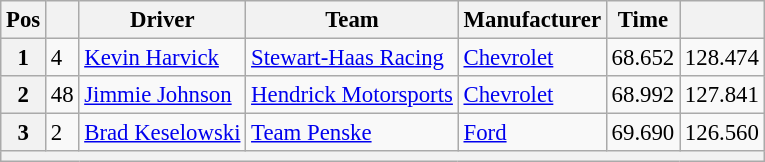<table class="wikitable" style="font-size:95%">
<tr>
<th>Pos</th>
<th></th>
<th>Driver</th>
<th>Team</th>
<th>Manufacturer</th>
<th>Time</th>
<th></th>
</tr>
<tr>
<th>1</th>
<td>4</td>
<td><a href='#'>Kevin Harvick</a></td>
<td><a href='#'>Stewart-Haas Racing</a></td>
<td><a href='#'>Chevrolet</a></td>
<td>68.652</td>
<td>128.474</td>
</tr>
<tr>
<th>2</th>
<td>48</td>
<td><a href='#'>Jimmie Johnson</a></td>
<td><a href='#'>Hendrick Motorsports</a></td>
<td><a href='#'>Chevrolet</a></td>
<td>68.992</td>
<td>127.841</td>
</tr>
<tr>
<th>3</th>
<td>2</td>
<td><a href='#'>Brad Keselowski</a></td>
<td><a href='#'>Team Penske</a></td>
<td><a href='#'>Ford</a></td>
<td>69.690</td>
<td>126.560</td>
</tr>
<tr>
<th colspan="7"></th>
</tr>
</table>
